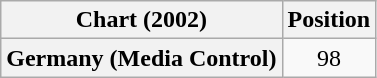<table class="wikitable plainrowheaders" style="text-align:center">
<tr>
<th>Chart (2002)</th>
<th>Position</th>
</tr>
<tr>
<th scope="row">Germany (Media Control)</th>
<td style="text-align:center;">98</td>
</tr>
</table>
